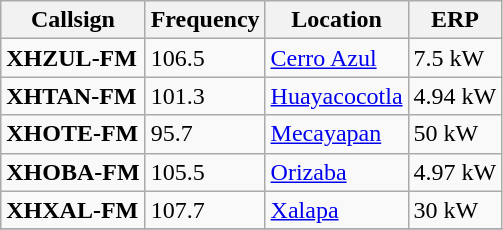<table class="wikitable sortable">
<tr>
<th>Callsign</th>
<th>Frequency</th>
<th>Location</th>
<th>ERP</th>
</tr>
<tr>
<td><strong>XHZUL-FM</strong></td>
<td>106.5</td>
<td><a href='#'>Cerro Azul</a></td>
<td>7.5 kW</td>
</tr>
<tr>
<td><strong>XHTAN-FM</strong></td>
<td>101.3</td>
<td><a href='#'>Huayacocotla</a></td>
<td>4.94 kW</td>
</tr>
<tr>
<td><strong>XHOTE-FM</strong></td>
<td>95.7</td>
<td><a href='#'>Mecayapan</a></td>
<td>50 kW</td>
</tr>
<tr>
<td><strong>XHOBA-FM</strong></td>
<td>105.5</td>
<td><a href='#'>Orizaba</a></td>
<td>4.97 kW</td>
</tr>
<tr>
<td><strong>XHXAL-FM</strong></td>
<td>107.7</td>
<td><a href='#'>Xalapa</a></td>
<td>30 kW</td>
</tr>
<tr>
</tr>
</table>
